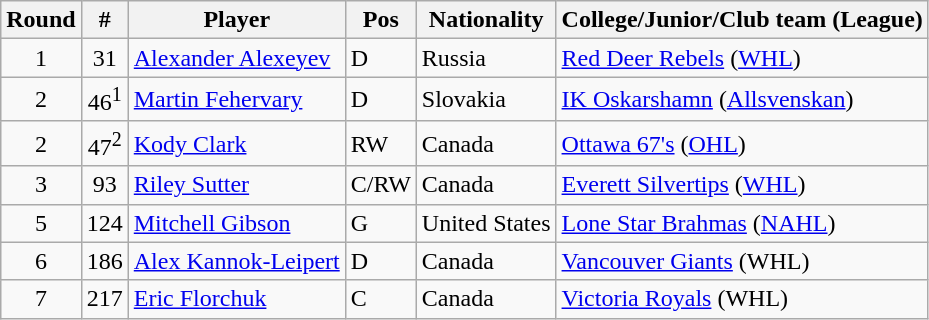<table class="wikitable">
<tr>
<th>Round</th>
<th>#</th>
<th>Player</th>
<th>Pos</th>
<th>Nationality</th>
<th>College/Junior/Club team (League)</th>
</tr>
<tr>
<td style="text-align:center;">1</td>
<td style="text-align:center;">31</td>
<td><a href='#'>Alexander Alexeyev</a></td>
<td>D</td>
<td> Russia</td>
<td><a href='#'>Red Deer Rebels</a> (<a href='#'>WHL</a>)</td>
</tr>
<tr>
<td style="text-align:center;">2</td>
<td style="text-align:center;">46<sup>1</sup></td>
<td><a href='#'>Martin Fehervary</a></td>
<td>D</td>
<td> Slovakia</td>
<td><a href='#'>IK Oskarshamn</a> (<a href='#'>Allsvenskan</a>)</td>
</tr>
<tr>
<td style="text-align:center;">2</td>
<td style="text-align:center;">47<sup>2</sup></td>
<td><a href='#'>Kody Clark</a></td>
<td>RW</td>
<td> Canada</td>
<td><a href='#'>Ottawa 67's</a> (<a href='#'>OHL</a>)</td>
</tr>
<tr>
<td style="text-align:center;">3</td>
<td style="text-align:center;">93</td>
<td><a href='#'>Riley Sutter</a></td>
<td>C/RW</td>
<td> Canada</td>
<td><a href='#'>Everett Silvertips</a> (<a href='#'>WHL</a>)</td>
</tr>
<tr>
<td style="text-align:center;">5</td>
<td style="text-align:center;">124</td>
<td><a href='#'>Mitchell Gibson</a></td>
<td>G</td>
<td> United States</td>
<td><a href='#'>Lone Star Brahmas</a> (<a href='#'>NAHL</a>)</td>
</tr>
<tr>
<td style="text-align:center;">6</td>
<td style="text-align:center;">186</td>
<td><a href='#'>Alex Kannok-Leipert</a></td>
<td>D</td>
<td> Canada</td>
<td><a href='#'>Vancouver Giants</a> (WHL)</td>
</tr>
<tr>
<td style="text-align:center;">7</td>
<td style="text-align:center;">217</td>
<td><a href='#'>Eric Florchuk</a></td>
<td>C</td>
<td> Canada</td>
<td><a href='#'>Victoria Royals</a> (WHL)</td>
</tr>
</table>
